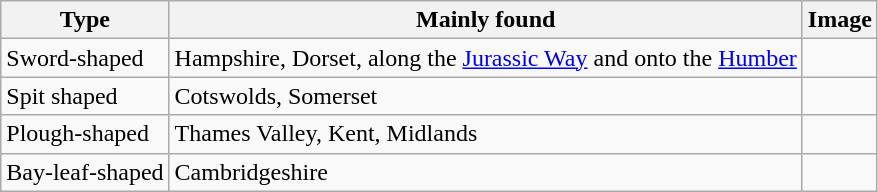<table class="wikitable">
<tr>
<th>Type</th>
<th>Mainly found</th>
<th>Image</th>
</tr>
<tr>
<td>Sword-shaped</td>
<td>Hampshire, Dorset, along the <a href='#'>Jurassic Way</a> and onto the <a href='#'>Humber</a></td>
<td></td>
</tr>
<tr>
<td>Spit shaped</td>
<td>Cotswolds, Somerset</td>
<td></td>
</tr>
<tr>
<td>Plough-shaped</td>
<td>Thames Valley, Kent, Midlands</td>
<td></td>
</tr>
<tr>
<td>Bay-leaf-shaped</td>
<td>Cambridgeshire</td>
<td></td>
</tr>
</table>
